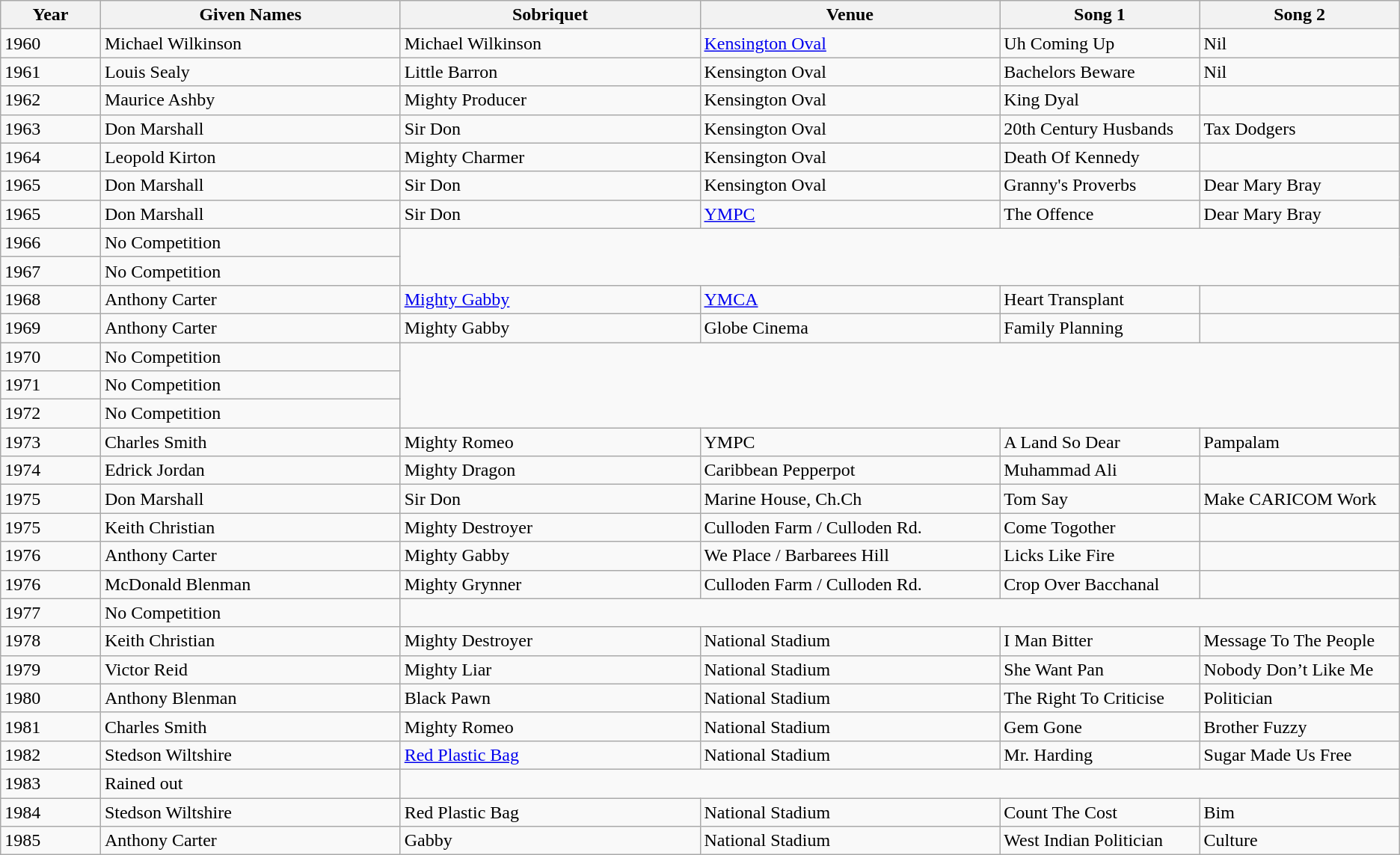<table class="wikitable sortable">
<tr>
<th width="5%">Year</th>
<th width="15%">Given Names</th>
<th width="15%">Sobriquet</th>
<th width="15%">Venue</th>
<th width="10%">Song 1</th>
<th width="10%">Song 2</th>
</tr>
<tr>
<td>1960</td>
<td>Michael Wilkinson</td>
<td>Michael Wilkinson</td>
<td><a href='#'>Kensington Oval</a></td>
<td>Uh Coming Up</td>
<td>Nil</td>
</tr>
<tr>
<td>1961</td>
<td>Louis Sealy</td>
<td>Little Barron</td>
<td>Kensington Oval</td>
<td>Bachelors Beware</td>
<td>Nil</td>
</tr>
<tr>
<td>1962</td>
<td>Maurice Ashby</td>
<td>Mighty Producer</td>
<td>Kensington Oval</td>
<td>King Dyal</td>
<td></td>
</tr>
<tr>
<td>1963</td>
<td>Don Marshall</td>
<td>Sir Don</td>
<td>Kensington Oval</td>
<td>20th Century Husbands</td>
<td>Tax Dodgers</td>
</tr>
<tr>
<td>1964</td>
<td>Leopold Kirton</td>
<td>Mighty Charmer</td>
<td>Kensington Oval</td>
<td>Death Of Kennedy</td>
<td></td>
</tr>
<tr>
<td>1965</td>
<td>Don Marshall</td>
<td>Sir Don</td>
<td>Kensington Oval</td>
<td>Granny's Proverbs</td>
<td>Dear Mary Bray</td>
</tr>
<tr>
<td>1965</td>
<td>Don Marshall</td>
<td>Sir Don</td>
<td><a href='#'>YMPC</a></td>
<td>The Offence</td>
<td>Dear Mary Bray</td>
</tr>
<tr>
<td>1966</td>
<td>No Competition</td>
</tr>
<tr>
<td>1967</td>
<td>No Competition</td>
</tr>
<tr>
<td>1968</td>
<td>Anthony Carter</td>
<td><a href='#'>Mighty Gabby</a></td>
<td><a href='#'>YMCA</a></td>
<td>Heart Transplant</td>
<td></td>
</tr>
<tr>
<td>1969</td>
<td>Anthony Carter</td>
<td>Mighty Gabby</td>
<td>Globe Cinema</td>
<td>Family Planning</td>
<td></td>
</tr>
<tr>
<td>1970</td>
<td>No Competition</td>
</tr>
<tr>
<td>1971</td>
<td>No Competition</td>
</tr>
<tr>
<td>1972</td>
<td>No Competition</td>
</tr>
<tr>
<td>1973</td>
<td>Charles Smith</td>
<td>Mighty Romeo</td>
<td>YMPC</td>
<td>A Land So Dear</td>
<td>Pampalam</td>
</tr>
<tr>
<td>1974</td>
<td>Edrick Jordan</td>
<td>Mighty Dragon</td>
<td>Caribbean Pepperpot</td>
<td>Muhammad Ali</td>
<td></td>
</tr>
<tr>
<td>1975</td>
<td>Don Marshall</td>
<td>Sir Don</td>
<td>Marine House, Ch.Ch</td>
<td>Tom Say</td>
<td>Make CARICOM Work</td>
</tr>
<tr>
<td>1975</td>
<td>Keith Christian</td>
<td>Mighty Destroyer</td>
<td>Culloden Farm / Culloden Rd.</td>
<td>Come Togother</td>
<td></td>
</tr>
<tr>
<td>1976</td>
<td>Anthony Carter</td>
<td>Mighty Gabby</td>
<td>We Place / Barbarees Hill</td>
<td>Licks Like Fire</td>
<td></td>
</tr>
<tr>
<td>1976</td>
<td>McDonald Blenman</td>
<td>Mighty Grynner</td>
<td>Culloden Farm / Culloden Rd.</td>
<td>Crop Over Bacchanal</td>
<td></td>
</tr>
<tr>
<td>1977</td>
<td>No Competition</td>
</tr>
<tr>
<td>1978</td>
<td>Keith Christian</td>
<td>Mighty Destroyer</td>
<td>National Stadium</td>
<td>I Man Bitter</td>
<td>Message To The People</td>
</tr>
<tr>
<td>1979</td>
<td>Victor Reid</td>
<td>Mighty Liar</td>
<td>National Stadium</td>
<td>She Want Pan</td>
<td>Nobody Don’t Like Me</td>
</tr>
<tr>
<td>1980</td>
<td>Anthony Blenman</td>
<td>Black Pawn</td>
<td>National Stadium</td>
<td>The Right To Criticise</td>
<td>Politician</td>
</tr>
<tr>
<td>1981</td>
<td>Charles Smith</td>
<td>Mighty Romeo</td>
<td>National Stadium</td>
<td>Gem Gone</td>
<td>Brother Fuzzy</td>
</tr>
<tr>
<td>1982</td>
<td>Stedson Wiltshire</td>
<td><a href='#'>Red Plastic Bag</a></td>
<td>National Stadium</td>
<td>Mr. Harding</td>
<td>Sugar Made Us Free</td>
</tr>
<tr>
<td>1983</td>
<td>Rained out</td>
</tr>
<tr>
<td>1984</td>
<td>Stedson Wiltshire</td>
<td>Red Plastic Bag</td>
<td>National Stadium</td>
<td>Count The Cost</td>
<td>Bim</td>
</tr>
<tr>
<td>1985</td>
<td>Anthony Carter</td>
<td>Gabby</td>
<td>National Stadium</td>
<td>West Indian Politician</td>
<td>Culture</td>
</tr>
</table>
